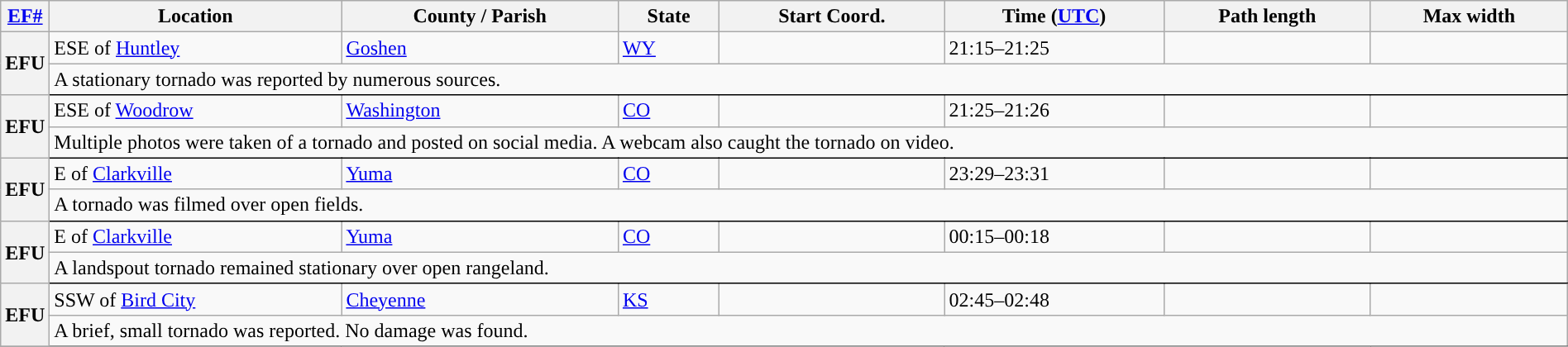<table class="wikitable sortable" style="width:100%;">
<tr>
<th scope="col" width="2%" align="center"><a href='#'>EF#</a></th>
<th scope="col" align="center" class="unsortable">Location</th>
<th scope="col" align="center" class="unsortable">County / Parish</th>
<th scope="col" align="center">State</th>
<th scope="col" align="center">Start Coord.</th>
<th scope="col" align="center">Time (<a href='#'>UTC</a>)</th>
<th scope="col" align="center">Path length</th>
<th scope="col" align="center">Max width</th>
</tr>
<tr>
<th scope="row" rowspan="2" style="background-color:#">EFU</th>
<td>ESE of <a href='#'>Huntley</a></td>
<td><a href='#'>Goshen</a></td>
<td><a href='#'>WY</a></td>
<td></td>
<td>21:15–21:25</td>
<td></td>
<td></td>
</tr>
<tr class="expand-child">
<td colspan="8" style=" border-bottom: 1px solid black;">A stationary tornado was reported by numerous sources.</td>
</tr>
<tr>
<th scope="row" rowspan="2" style="background-color:#">EFU</th>
<td>ESE of <a href='#'>Woodrow</a></td>
<td><a href='#'>Washington</a></td>
<td><a href='#'>CO</a></td>
<td></td>
<td>21:25–21:26</td>
<td></td>
<td></td>
</tr>
<tr class="expand-child">
<td colspan="8" style=" border-bottom: 1px solid black;">Multiple photos were taken of a tornado and posted on social media. A webcam also caught the tornado on video.</td>
</tr>
<tr>
<th scope="row" rowspan="2" style="background-color:#">EFU</th>
<td>E of <a href='#'>Clarkville</a></td>
<td><a href='#'>Yuma</a></td>
<td><a href='#'>CO</a></td>
<td></td>
<td>23:29–23:31</td>
<td></td>
<td></td>
</tr>
<tr class="expand-child">
<td colspan="8" style=" border-bottom: 1px solid black;">A tornado was filmed over open fields.</td>
</tr>
<tr>
<th scope="row" rowspan="2" style="background-color:#">EFU</th>
<td>E of <a href='#'>Clarkville</a></td>
<td><a href='#'>Yuma</a></td>
<td><a href='#'>CO</a></td>
<td></td>
<td>00:15–00:18</td>
<td></td>
<td></td>
</tr>
<tr class="expand-child">
<td colspan="8" style=" border-bottom: 1px solid black;">A landspout tornado remained stationary over open rangeland.</td>
</tr>
<tr>
<th scope="row" rowspan="2" style="background-color:#">EFU</th>
<td>SSW of <a href='#'>Bird City</a></td>
<td><a href='#'>Cheyenne</a></td>
<td><a href='#'>KS</a></td>
<td></td>
<td>02:45–02:48</td>
<td></td>
<td></td>
</tr>
<tr class="expand-child">
<td colspan="8" style=" border-bottom: 1px solid black;">A brief, small tornado was reported. No damage was found.</td>
</tr>
<tr>
</tr>
</table>
